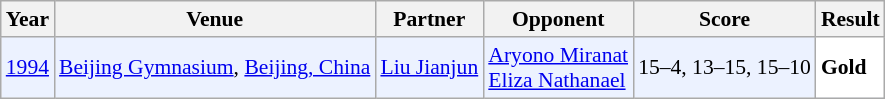<table class="sortable wikitable" style="font-size: 90%;">
<tr>
<th>Year</th>
<th>Venue</th>
<th>Partner</th>
<th>Opponent</th>
<th>Score</th>
<th>Result</th>
</tr>
<tr style="background:#ECF2FF">
<td align="center"><a href='#'>1994</a></td>
<td align="left"><a href='#'>Beijing Gymnasium</a>, <a href='#'>Beijing, China</a></td>
<td align="left"> <a href='#'>Liu Jianjun</a></td>
<td align="left"> <a href='#'>Aryono Miranat</a> <br>  <a href='#'>Eliza Nathanael</a></td>
<td align="left">15–4, 13–15, 15–10</td>
<td style="text-align:left; background:white"> <strong>Gold</strong></td>
</tr>
</table>
